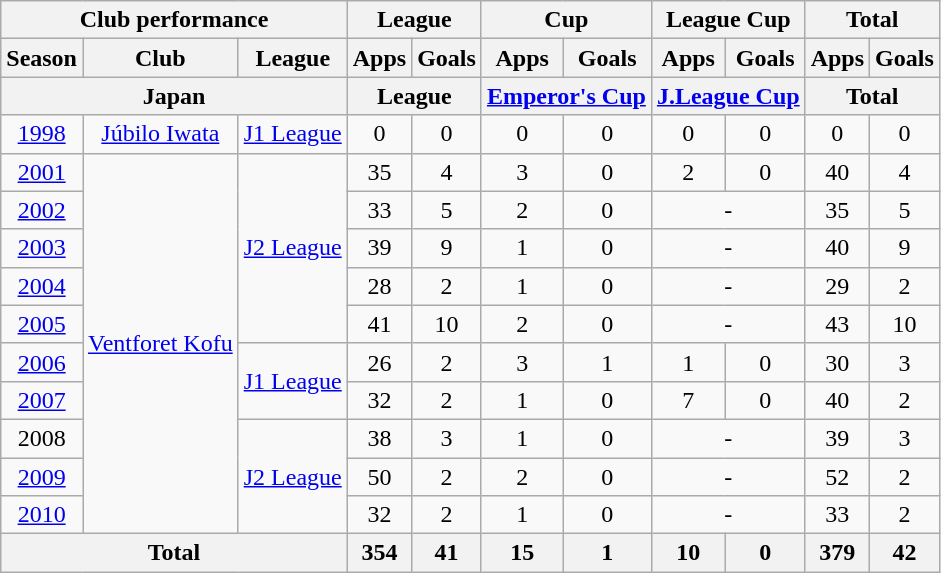<table class="wikitable" style="text-align:center;">
<tr>
<th colspan=3>Club performance</th>
<th colspan=2>League</th>
<th colspan=2>Cup</th>
<th colspan=2>League Cup</th>
<th colspan=2>Total</th>
</tr>
<tr>
<th>Season</th>
<th>Club</th>
<th>League</th>
<th>Apps</th>
<th>Goals</th>
<th>Apps</th>
<th>Goals</th>
<th>Apps</th>
<th>Goals</th>
<th>Apps</th>
<th>Goals</th>
</tr>
<tr>
<th colspan=3>Japan</th>
<th colspan=2>League</th>
<th colspan=2><a href='#'>Emperor's Cup</a></th>
<th colspan=2><a href='#'>J.League Cup</a></th>
<th colspan=2>Total</th>
</tr>
<tr>
<td><a href='#'>1998</a></td>
<td><a href='#'>Júbilo Iwata</a></td>
<td><a href='#'>J1 League</a></td>
<td>0</td>
<td>0</td>
<td>0</td>
<td>0</td>
<td>0</td>
<td>0</td>
<td>0</td>
<td>0</td>
</tr>
<tr>
<td><a href='#'>2001</a></td>
<td rowspan="10"><a href='#'>Ventforet Kofu</a></td>
<td rowspan="5"><a href='#'>J2 League</a></td>
<td>35</td>
<td>4</td>
<td>3</td>
<td>0</td>
<td>2</td>
<td>0</td>
<td>40</td>
<td>4</td>
</tr>
<tr>
<td><a href='#'>2002</a></td>
<td>33</td>
<td>5</td>
<td>2</td>
<td>0</td>
<td colspan="2">-</td>
<td>35</td>
<td>5</td>
</tr>
<tr>
<td><a href='#'>2003</a></td>
<td>39</td>
<td>9</td>
<td>1</td>
<td>0</td>
<td colspan="2">-</td>
<td>40</td>
<td>9</td>
</tr>
<tr>
<td><a href='#'>2004</a></td>
<td>28</td>
<td>2</td>
<td>1</td>
<td>0</td>
<td colspan="2">-</td>
<td>29</td>
<td>2</td>
</tr>
<tr>
<td><a href='#'>2005</a></td>
<td>41</td>
<td>10</td>
<td>2</td>
<td>0</td>
<td colspan="2">-</td>
<td>43</td>
<td>10</td>
</tr>
<tr>
<td><a href='#'>2006</a></td>
<td rowspan="2"><a href='#'>J1 League</a></td>
<td>26</td>
<td>2</td>
<td>3</td>
<td>1</td>
<td>1</td>
<td>0</td>
<td>30</td>
<td>3</td>
</tr>
<tr>
<td><a href='#'>2007</a></td>
<td>32</td>
<td>2</td>
<td>1</td>
<td>0</td>
<td>7</td>
<td>0</td>
<td>40</td>
<td>2</td>
</tr>
<tr>
<td>2008</td>
<td rowspan="3"><a href='#'>J2 League</a></td>
<td>38</td>
<td>3</td>
<td>1</td>
<td>0</td>
<td colspan="2">-</td>
<td>39</td>
<td>3</td>
</tr>
<tr>
<td><a href='#'>2009</a></td>
<td>50</td>
<td>2</td>
<td>2</td>
<td>0</td>
<td colspan="2">-</td>
<td>52</td>
<td>2</td>
</tr>
<tr>
<td><a href='#'>2010</a></td>
<td>32</td>
<td>2</td>
<td>1</td>
<td>0</td>
<td colspan="2">-</td>
<td>33</td>
<td>2</td>
</tr>
<tr>
<th colspan=3>Total</th>
<th>354</th>
<th>41</th>
<th>15</th>
<th>1</th>
<th>10</th>
<th>0</th>
<th>379</th>
<th>42</th>
</tr>
</table>
